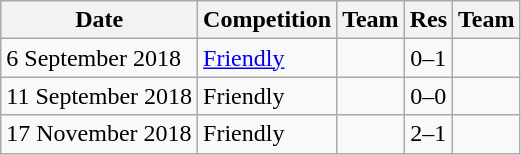<table class="wikitable">
<tr>
<th>Date</th>
<th>Competition</th>
<th>Team</th>
<th>Res</th>
<th>Team</th>
</tr>
<tr>
<td>6 September 2018</td>
<td><a href='#'>Friendly</a></td>
<td></td>
<td align=center>0–1</td>
<td></td>
</tr>
<tr>
<td>11 September 2018</td>
<td>Friendly</td>
<td></td>
<td align=center>0–0</td>
<td></td>
</tr>
<tr>
<td>17 November 2018</td>
<td>Friendly</td>
<td></td>
<td align=center>2–1</td>
<td></td>
</tr>
</table>
